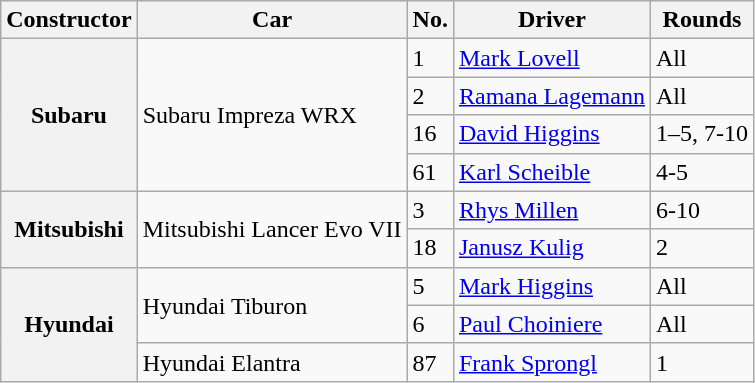<table class="wikitable">
<tr>
<th>Constructor</th>
<th>Car</th>
<th>No.</th>
<th>Driver</th>
<th>Rounds</th>
</tr>
<tr>
<th rowspan=4>Subaru</th>
<td rowspan=4>Subaru Impreza WRX</td>
<td>1</td>
<td><a href='#'>Mark Lovell</a></td>
<td>All</td>
</tr>
<tr>
<td>2</td>
<td><a href='#'>Ramana Lagemann</a></td>
<td>All</td>
</tr>
<tr>
<td>16</td>
<td><a href='#'>David Higgins</a></td>
<td>1–5, 7-10</td>
</tr>
<tr>
<td>61</td>
<td><a href='#'>Karl Scheible</a></td>
<td>4-5</td>
</tr>
<tr>
<th rowspan=2>Mitsubishi</th>
<td rowspan=2>Mitsubishi Lancer Evo VII</td>
<td>3</td>
<td><a href='#'>Rhys Millen</a></td>
<td>6-10</td>
</tr>
<tr>
<td>18</td>
<td><a href='#'>Janusz Kulig</a></td>
<td>2</td>
</tr>
<tr>
<th rowspan=3>Hyundai</th>
<td rowspan=2>Hyundai Tiburon</td>
<td>5</td>
<td><a href='#'>Mark Higgins</a></td>
<td>All</td>
</tr>
<tr>
<td>6</td>
<td><a href='#'>Paul Choiniere</a></td>
<td>All</td>
</tr>
<tr>
<td>Hyundai Elantra</td>
<td>87</td>
<td><a href='#'>Frank Sprongl</a></td>
<td>1</td>
</tr>
</table>
